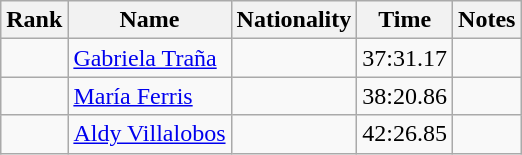<table class="wikitable sortable" style="text-align:center">
<tr>
<th>Rank</th>
<th>Name</th>
<th>Nationality</th>
<th>Time</th>
<th>Notes</th>
</tr>
<tr>
<td></td>
<td align=left><a href='#'>Gabriela Traña</a></td>
<td align=left></td>
<td>37:31.17</td>
<td></td>
</tr>
<tr>
<td></td>
<td align=left><a href='#'>María Ferris</a></td>
<td align=left></td>
<td>38:20.86</td>
<td></td>
</tr>
<tr>
<td></td>
<td align=left><a href='#'>Aldy Villalobos</a></td>
<td align=left></td>
<td>42:26.85</td>
<td></td>
</tr>
</table>
